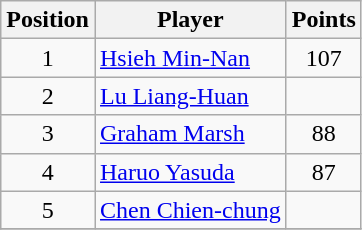<table class=wikitable>
<tr>
<th>Position</th>
<th>Player</th>
<th>Points</th>
</tr>
<tr>
<td align=center>1</td>
<td> <a href='#'>Hsieh Min-Nan</a></td>
<td align=center>107</td>
</tr>
<tr>
<td align=center>2</td>
<td> <a href='#'>Lu Liang-Huan</a></td>
<td align=center></td>
</tr>
<tr>
<td align=center>3</td>
<td> <a href='#'>Graham Marsh</a></td>
<td align=center>88</td>
</tr>
<tr>
<td align=center>4</td>
<td> <a href='#'>Haruo Yasuda</a></td>
<td align=center>87</td>
</tr>
<tr>
<td align=center>5</td>
<td> <a href='#'>Chen Chien-chung</a></td>
<td align=center></td>
</tr>
<tr>
</tr>
</table>
